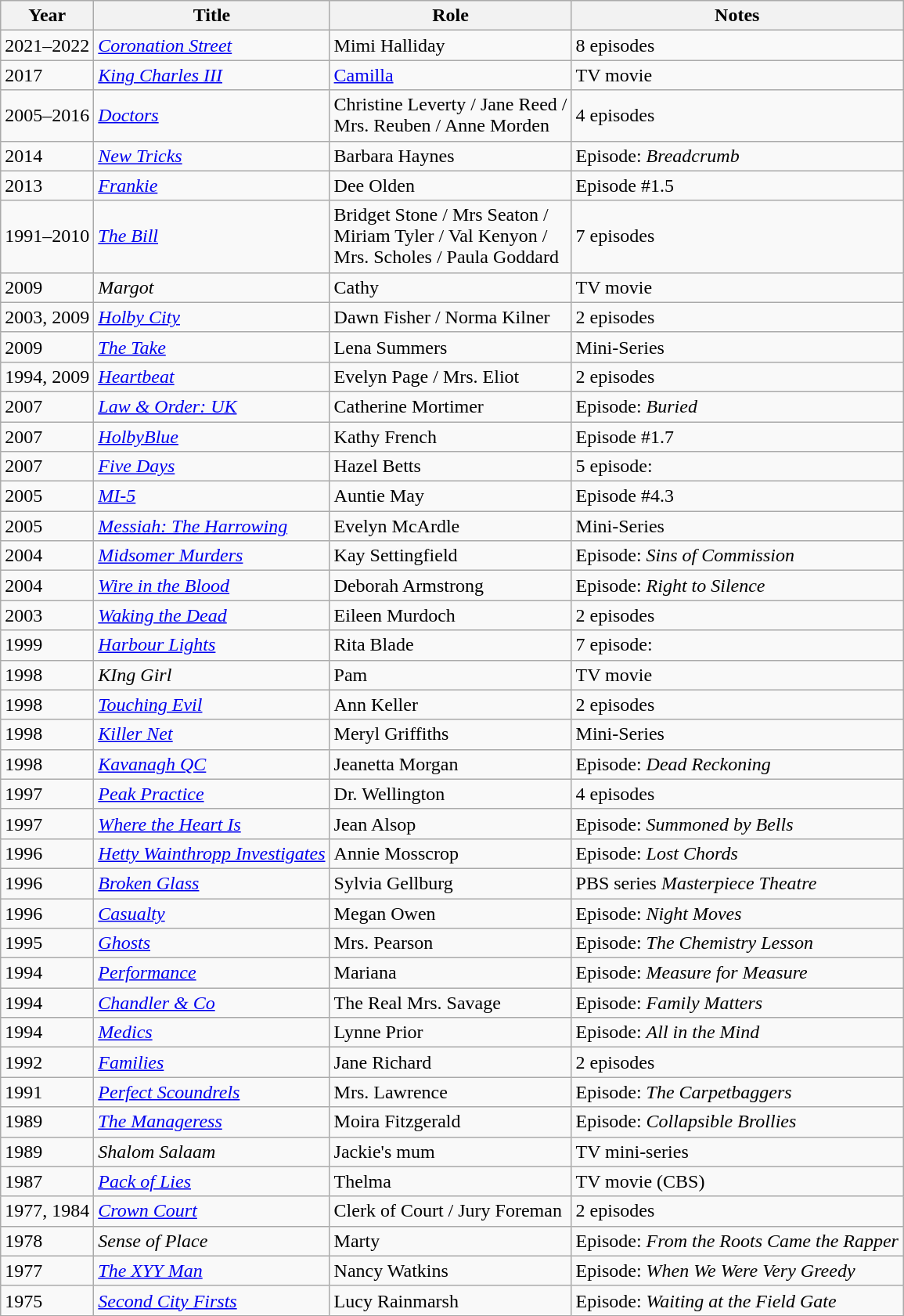<table class="wikitable sortable">
<tr>
<th>Year</th>
<th>Title</th>
<th>Role</th>
<th class="unsortable">Notes</th>
</tr>
<tr>
<td>2021–2022</td>
<td><em><a href='#'>Coronation Street</a></em></td>
<td>Mimi Halliday</td>
<td>8 episodes</td>
</tr>
<tr>
<td>2017</td>
<td><em><a href='#'>King Charles III</a></em></td>
<td><a href='#'>Camilla</a></td>
<td>TV movie</td>
</tr>
<tr>
<td>2005–2016</td>
<td><em><a href='#'>Doctors</a></em></td>
<td>Christine Leverty / Jane Reed / <br> Mrs. Reuben / Anne Morden</td>
<td>4 episodes</td>
</tr>
<tr>
<td>2014</td>
<td><em><a href='#'>New Tricks</a></em></td>
<td>Barbara Haynes</td>
<td>Episode: <em>Breadcrumb</em></td>
</tr>
<tr>
<td>2013</td>
<td><em><a href='#'>Frankie</a></em></td>
<td>Dee Olden</td>
<td>Episode #1.5</td>
</tr>
<tr>
<td>1991–2010</td>
<td><em><a href='#'>The Bill</a></em></td>
<td>Bridget Stone / Mrs Seaton / <br> Miriam Tyler / Val Kenyon / <br> Mrs. Scholes / Paula Goddard</td>
<td>7 episodes</td>
</tr>
<tr>
<td>2009</td>
<td><em>Margot</em></td>
<td>Cathy</td>
<td>TV movie</td>
</tr>
<tr>
<td>2003, 2009</td>
<td><em><a href='#'>Holby City</a></em></td>
<td>Dawn Fisher / Norma Kilner</td>
<td>2 episodes</td>
</tr>
<tr>
<td>2009</td>
<td><em><a href='#'>The Take</a></em></td>
<td>Lena Summers</td>
<td>Mini-Series</td>
</tr>
<tr>
<td>1994, 2009</td>
<td><em><a href='#'>Heartbeat</a></em></td>
<td>Evelyn Page / Mrs. Eliot</td>
<td>2 episodes</td>
</tr>
<tr>
<td>2007</td>
<td><em><a href='#'>Law & Order: UK</a></em></td>
<td>Catherine Mortimer</td>
<td>Episode: <em>Buried</em></td>
</tr>
<tr>
<td>2007</td>
<td><em><a href='#'>HolbyBlue</a></em></td>
<td>Kathy French</td>
<td>Episode #1.7</td>
</tr>
<tr>
<td>2007</td>
<td><em><a href='#'>Five Days</a></em></td>
<td>Hazel Betts</td>
<td>5 episode:</td>
</tr>
<tr>
<td>2005</td>
<td><em><a href='#'>MI-5</a></em></td>
<td>Auntie May</td>
<td>Episode #4.3</td>
</tr>
<tr>
<td>2005</td>
<td><em><a href='#'>Messiah: The Harrowing</a></em></td>
<td>Evelyn McArdle</td>
<td>Mini-Series</td>
</tr>
<tr>
<td>2004</td>
<td><em><a href='#'>Midsomer Murders</a></em></td>
<td>Kay Settingfield</td>
<td>Episode: <em>Sins of Commission</em></td>
</tr>
<tr>
<td>2004</td>
<td><em><a href='#'>Wire in the Blood</a></em></td>
<td>Deborah Armstrong</td>
<td>Episode: <em>Right to Silence</em></td>
</tr>
<tr>
<td>2003</td>
<td><em><a href='#'>Waking the Dead</a></em></td>
<td>Eileen Murdoch</td>
<td>2 episodes</td>
</tr>
<tr>
<td>1999</td>
<td><em><a href='#'>Harbour Lights</a></em></td>
<td>Rita Blade</td>
<td>7 episode:</td>
</tr>
<tr>
<td>1998</td>
<td><em>KIng Girl</em></td>
<td>Pam</td>
<td>TV movie</td>
</tr>
<tr>
<td>1998</td>
<td><em><a href='#'>Touching Evil</a></em></td>
<td>Ann Keller</td>
<td>2 episodes</td>
</tr>
<tr>
<td>1998</td>
<td><em><a href='#'>Killer Net</a></em></td>
<td>Meryl Griffiths</td>
<td>Mini-Series</td>
</tr>
<tr>
<td>1998</td>
<td><em><a href='#'>Kavanagh QC</a></em></td>
<td>Jeanetta Morgan</td>
<td>Episode: <em>Dead Reckoning </em></td>
</tr>
<tr>
<td>1997</td>
<td><em><a href='#'>Peak Practice</a></em></td>
<td>Dr. Wellington</td>
<td>4 episodes</td>
</tr>
<tr>
<td>1997</td>
<td><em><a href='#'>Where the Heart Is</a></em></td>
<td>Jean Alsop</td>
<td>Episode: <em>Summoned by Bells</em></td>
</tr>
<tr>
<td>1996</td>
<td><em><a href='#'>Hetty Wainthropp Investigates</a></em></td>
<td>Annie Mosscrop</td>
<td>Episode: <em>Lost Chords</em></td>
</tr>
<tr>
<td>1996</td>
<td><em><a href='#'>Broken Glass</a></em></td>
<td>Sylvia Gellburg</td>
<td>PBS series <em>Masterpiece Theatre</em> </td>
</tr>
<tr>
<td>1996</td>
<td><em><a href='#'>Casualty</a></em></td>
<td>Megan Owen</td>
<td>Episode: <em>Night Moves</em></td>
</tr>
<tr>
<td>1995</td>
<td><em><a href='#'>Ghosts</a></em></td>
<td>Mrs. Pearson</td>
<td>Episode: <em>The Chemistry Lesson </em></td>
</tr>
<tr>
<td>1994</td>
<td><em><a href='#'>Performance</a></em></td>
<td>Mariana</td>
<td>Episode: <em>Measure for Measure</em></td>
</tr>
<tr>
<td>1994</td>
<td><em><a href='#'>Chandler & Co</a></em></td>
<td>The Real Mrs. Savage</td>
<td>Episode: <em>Family Matters</em></td>
</tr>
<tr>
<td>1994</td>
<td><em><a href='#'>Medics</a></em></td>
<td>Lynne Prior</td>
<td>Episode: <em>All in the Mind </em></td>
</tr>
<tr>
<td>1992</td>
<td><em><a href='#'>Families</a></em></td>
<td>Jane Richard</td>
<td>2 episodes</td>
</tr>
<tr>
<td>1991</td>
<td><em><a href='#'>Perfect Scoundrels</a></em></td>
<td>Mrs. Lawrence</td>
<td>Episode: <em>The Carpetbaggers </em></td>
</tr>
<tr>
<td>1989</td>
<td><em><a href='#'>The Manageress</a></em></td>
<td>Moira Fitzgerald</td>
<td>Episode: <em>Collapsible Brollies</em></td>
</tr>
<tr>
<td>1989</td>
<td><em>Shalom Salaam </em></td>
<td>Jackie's mum</td>
<td>TV mini-series</td>
</tr>
<tr>
<td>1987</td>
<td><em><a href='#'>Pack of Lies</a></em></td>
<td>Thelma</td>
<td>TV movie (CBS)</td>
</tr>
<tr>
<td>1977, 1984</td>
<td><em><a href='#'>Crown Court</a></em></td>
<td>Clerk of Court / Jury Foreman</td>
<td>2 episodes</td>
</tr>
<tr>
<td>1978</td>
<td><em>Sense of Place</em></td>
<td>Marty</td>
<td>Episode: <em>From the Roots Came the Rapper</em></td>
</tr>
<tr>
<td>1977</td>
<td><em><a href='#'>The XYY Man</a></em></td>
<td>Nancy Watkins</td>
<td>Episode: <em>When We Were Very Greedy</em></td>
</tr>
<tr>
<td>1975</td>
<td><em><a href='#'>Second City Firsts</a></em></td>
<td>Lucy Rainmarsh</td>
<td>Episode: <em>Waiting at the Field Gate</em></td>
</tr>
</table>
